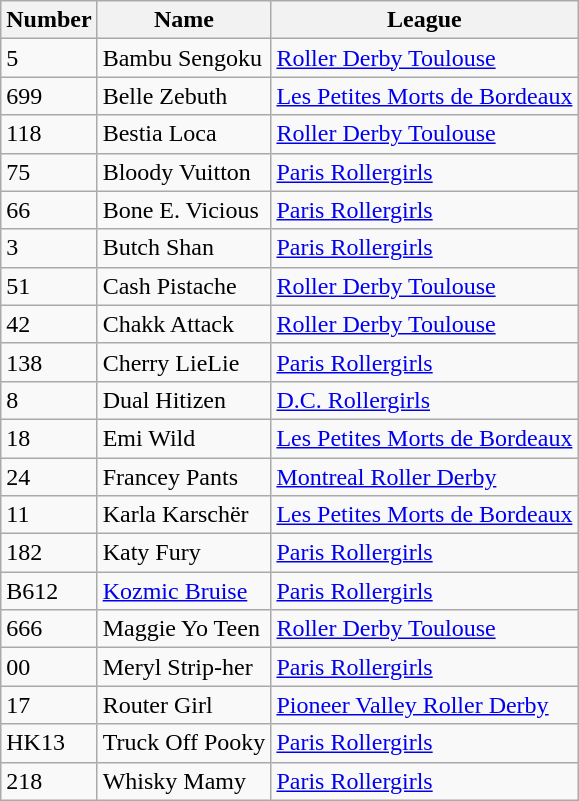<table class="wikitable sortable">
<tr>
<th>Number</th>
<th>Name</th>
<th>League</th>
</tr>
<tr>
<td>5</td>
<td>Bambu Sengoku</td>
<td><a href='#'>Roller Derby Toulouse</a></td>
</tr>
<tr>
<td>699</td>
<td>Belle Zebuth</td>
<td><a href='#'>Les Petites Morts de Bordeaux</a></td>
</tr>
<tr>
<td>118</td>
<td>Bestia Loca</td>
<td><a href='#'>Roller Derby Toulouse</a></td>
</tr>
<tr>
<td>75</td>
<td>Bloody Vuitton</td>
<td><a href='#'>Paris Rollergirls</a></td>
</tr>
<tr>
<td>66</td>
<td>Bone E. Vicious</td>
<td><a href='#'>Paris Rollergirls</a></td>
</tr>
<tr>
<td>3</td>
<td>Butch Shan</td>
<td><a href='#'>Paris Rollergirls</a></td>
</tr>
<tr>
<td>51</td>
<td>Cash Pistache</td>
<td><a href='#'>Roller Derby Toulouse</a></td>
</tr>
<tr>
<td>42</td>
<td>Chakk Attack</td>
<td><a href='#'>Roller Derby Toulouse</a></td>
</tr>
<tr>
<td>138</td>
<td>Cherry LieLie</td>
<td><a href='#'>Paris Rollergirls</a></td>
</tr>
<tr>
<td>8</td>
<td>Dual Hitizen</td>
<td><a href='#'>D.C. Rollergirls</a></td>
</tr>
<tr>
<td>18</td>
<td>Emi Wild</td>
<td><a href='#'>Les Petites Morts de Bordeaux</a></td>
</tr>
<tr>
<td>24</td>
<td>Francey Pants</td>
<td><a href='#'>Montreal Roller Derby</a></td>
</tr>
<tr>
<td>11</td>
<td>Karla Karschër</td>
<td><a href='#'>Les Petites Morts de Bordeaux</a></td>
</tr>
<tr>
<td>182</td>
<td>Katy Fury</td>
<td><a href='#'>Paris Rollergirls</a></td>
</tr>
<tr>
<td>B612</td>
<td><a href='#'>Kozmic Bruise</a></td>
<td><a href='#'>Paris Rollergirls</a></td>
</tr>
<tr>
<td>666</td>
<td>Maggie Yo Teen</td>
<td><a href='#'>Roller Derby Toulouse</a></td>
</tr>
<tr>
<td>00</td>
<td>Meryl Strip-her</td>
<td><a href='#'>Paris Rollergirls</a></td>
</tr>
<tr>
<td>17</td>
<td>Router Girl</td>
<td><a href='#'>Pioneer Valley Roller Derby</a></td>
</tr>
<tr>
<td>HK13</td>
<td>Truck Off Pooky</td>
<td><a href='#'>Paris Rollergirls</a></td>
</tr>
<tr>
<td>218</td>
<td>Whisky Mamy</td>
<td><a href='#'>Paris Rollergirls</a></td>
</tr>
</table>
